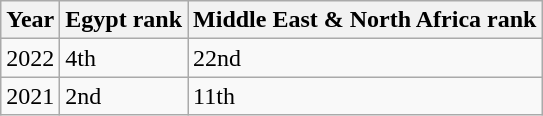<table class="wikitable">
<tr>
<th>Year</th>
<th>Egypt rank</th>
<th>Middle East & North Africa rank</th>
</tr>
<tr>
<td>2022 </td>
<td>4th</td>
<td>22nd</td>
</tr>
<tr>
<td>2021 </td>
<td>2nd</td>
<td>11th</td>
</tr>
</table>
